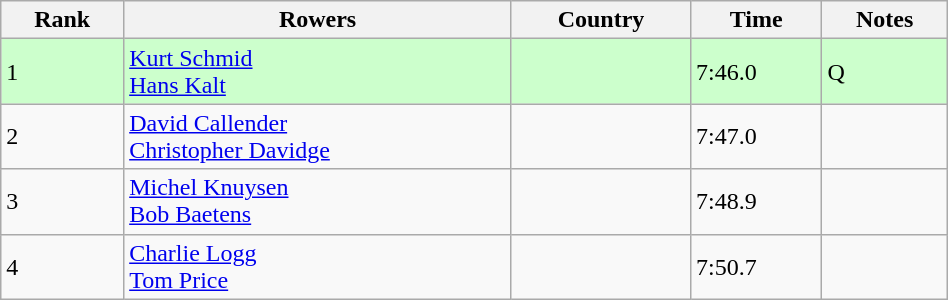<table class="wikitable" width=50%>
<tr>
<th>Rank</th>
<th>Rowers</th>
<th>Country</th>
<th>Time</th>
<th>Notes</th>
</tr>
<tr bgcolor=ccffcc>
<td>1</td>
<td><a href='#'>Kurt Schmid</a><br><a href='#'>Hans Kalt</a></td>
<td></td>
<td>7:46.0</td>
<td>Q</td>
</tr>
<tr>
<td>2</td>
<td><a href='#'>David Callender</a><br><a href='#'>Christopher Davidge</a></td>
<td></td>
<td>7:47.0</td>
<td></td>
</tr>
<tr>
<td>3</td>
<td><a href='#'>Michel Knuysen</a><br><a href='#'>Bob Baetens</a></td>
<td></td>
<td>7:48.9</td>
<td></td>
</tr>
<tr>
<td>4</td>
<td><a href='#'>Charlie Logg</a><br><a href='#'>Tom Price</a></td>
<td></td>
<td>7:50.7</td>
<td></td>
</tr>
</table>
